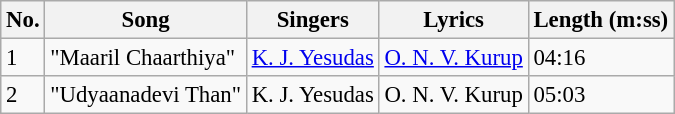<table class="wikitable" style="font-size:95%;">
<tr>
<th>No.</th>
<th>Song</th>
<th>Singers</th>
<th>Lyrics</th>
<th>Length (m:ss)</th>
</tr>
<tr>
<td>1</td>
<td>"Maaril Chaarthiya"</td>
<td><a href='#'>K. J. Yesudas</a></td>
<td><a href='#'>O. N. V. Kurup</a></td>
<td>04:16</td>
</tr>
<tr>
<td>2</td>
<td>"Udyaanadevi Than"</td>
<td>K. J. Yesudas</td>
<td>O. N. V. Kurup</td>
<td>05:03</td>
</tr>
</table>
